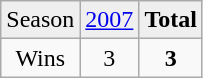<table class="wikitable">
<tr bgcolor=efefef>
<td>Season</td>
<td><a href='#'>2007</a></td>
<td><strong>Total</strong></td>
</tr>
<tr align=center>
<td>Wins</td>
<td>3</td>
<td><strong>3</strong></td>
</tr>
</table>
